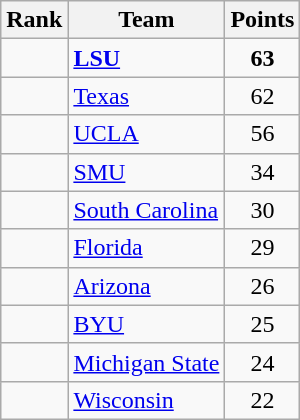<table class="wikitable sortable" style="text-align:center">
<tr>
<th>Rank</th>
<th>Team</th>
<th>Points</th>
</tr>
<tr>
<td></td>
<td align="left"><strong><a href='#'>LSU</a></strong></td>
<td><strong>63</strong></td>
</tr>
<tr>
<td></td>
<td align="left"><a href='#'>Texas</a></td>
<td>62</td>
</tr>
<tr>
<td></td>
<td align="left"><a href='#'>UCLA</a></td>
<td>56</td>
</tr>
<tr>
<td></td>
<td align="left"><a href='#'>SMU</a></td>
<td>34</td>
</tr>
<tr>
<td></td>
<td align="left"><a href='#'>South Carolina</a></td>
<td>30</td>
</tr>
<tr>
<td></td>
<td align="left"><a href='#'>Florida</a></td>
<td>29</td>
</tr>
<tr>
<td></td>
<td align="left"><a href='#'>Arizona</a></td>
<td>26</td>
</tr>
<tr>
<td></td>
<td align="left"><a href='#'>BYU</a></td>
<td>25</td>
</tr>
<tr>
<td></td>
<td align="left"><a href='#'>Michigan State</a></td>
<td>24</td>
</tr>
<tr>
<td></td>
<td align="left"><a href='#'>Wisconsin</a></td>
<td>22</td>
</tr>
</table>
